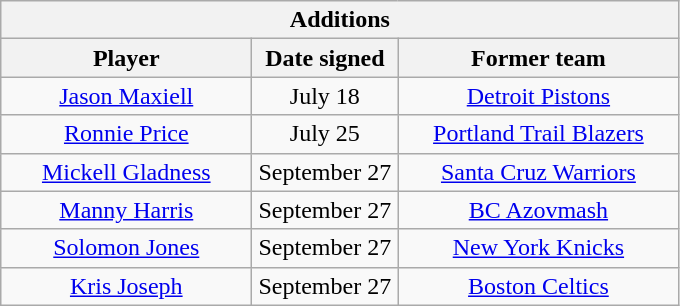<table class="wikitable" style="text-align:center">
<tr>
<th colspan=3>Additions</th>
</tr>
<tr>
<th style="width:160px">Player</th>
<th style="width:90px">Date signed</th>
<th style="width:180px">Former team</th>
</tr>
<tr>
<td><a href='#'>Jason Maxiell</a></td>
<td>July 18</td>
<td><a href='#'>Detroit Pistons</a></td>
</tr>
<tr>
<td><a href='#'>Ronnie Price</a></td>
<td>July 25</td>
<td><a href='#'>Portland Trail Blazers</a></td>
</tr>
<tr>
<td><a href='#'>Mickell Gladness</a></td>
<td>September 27</td>
<td><a href='#'>Santa Cruz Warriors</a><br></td>
</tr>
<tr>
<td><a href='#'>Manny Harris</a></td>
<td>September 27</td>
<td><a href='#'>BC Azovmash</a><br></td>
</tr>
<tr>
<td><a href='#'>Solomon Jones</a></td>
<td>September 27</td>
<td><a href='#'>New York Knicks</a></td>
</tr>
<tr>
<td><a href='#'>Kris Joseph</a></td>
<td>September 27</td>
<td><a href='#'>Boston Celtics</a></td>
</tr>
</table>
